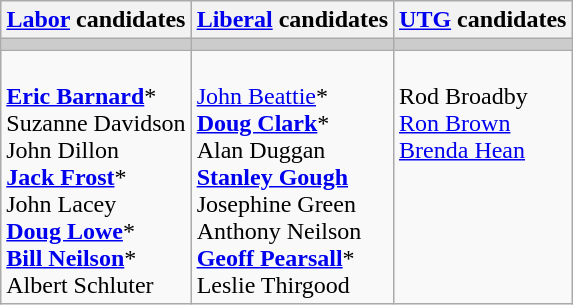<table class="wikitable">
<tr>
<th><a href='#'>Labor</a> candidates</th>
<th><a href='#'>Liberal</a> candidates</th>
<th><a href='#'>UTG</a> candidates</th>
</tr>
<tr bgcolor="#cccccc">
<td></td>
<td></td>
<td></td>
</tr>
<tr>
<td><br><strong><a href='#'>Eric Barnard</a></strong>*<br>
Suzanne Davidson<br>
John Dillon<br>
<strong><a href='#'>Jack Frost</a></strong>*<br>
John Lacey<br>
<strong><a href='#'>Doug Lowe</a></strong>*<br>
<strong><a href='#'>Bill Neilson</a></strong>*<br>
Albert Schluter</td>
<td><br><a href='#'>John Beattie</a>*<br>
<strong><a href='#'>Doug Clark</a></strong>*<br>
Alan Duggan<br>
<strong><a href='#'>Stanley Gough</a></strong><br>
Josephine Green<br>
Anthony Neilson<br>
<strong><a href='#'>Geoff Pearsall</a></strong>*<br>
Leslie Thirgood</td>
<td valign=top><br>Rod Broadby<br>
<a href='#'>Ron Brown</a><br>
<a href='#'>Brenda Hean</a></td>
</tr>
</table>
